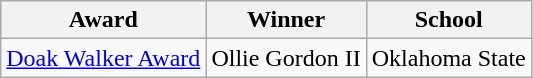<table class="wikitable sortable">
<tr>
<th>Award</th>
<th>Winner</th>
<th>School</th>
</tr>
<tr>
<td><a href='#'>Doak Walker Award</a></td>
<td>Ollie Gordon II</td>
<td align="center">Oklahoma State</td>
</tr>
</table>
